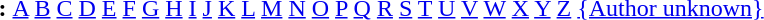<table id="toc" border="0">
<tr>
<th>:</th>
<td><a href='#'>A</a> <a href='#'>B</a> <a href='#'>C</a> <a href='#'>D</a> <a href='#'>E</a> <a href='#'>F</a> <a href='#'>G</a> <a href='#'>H</a> <a href='#'>I</a> <a href='#'>J</a> <a href='#'>K</a> <a href='#'>L</a> <a href='#'>M</a> <a href='#'>N</a> <a href='#'>O</a> <a href='#'>P</a> <a href='#'>Q</a> <a href='#'>R</a> <a href='#'>S</a> <a href='#'>T</a> <a href='#'>U</a> <a href='#'>V</a> <a href='#'>W</a> <a href='#'>X</a> <a href='#'>Y</a> <a href='#'>Z</a> <a href='#'>{Author unknown}</a></td>
</tr>
</table>
